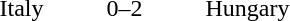<table style="text-align:center">
<tr>
<th width=200></th>
<th width=100></th>
<th width=200></th>
</tr>
<tr>
<td align=right>Italy</td>
<td>0–2</td>
<td align=left>Hungary</td>
</tr>
<tr>
</tr>
</table>
